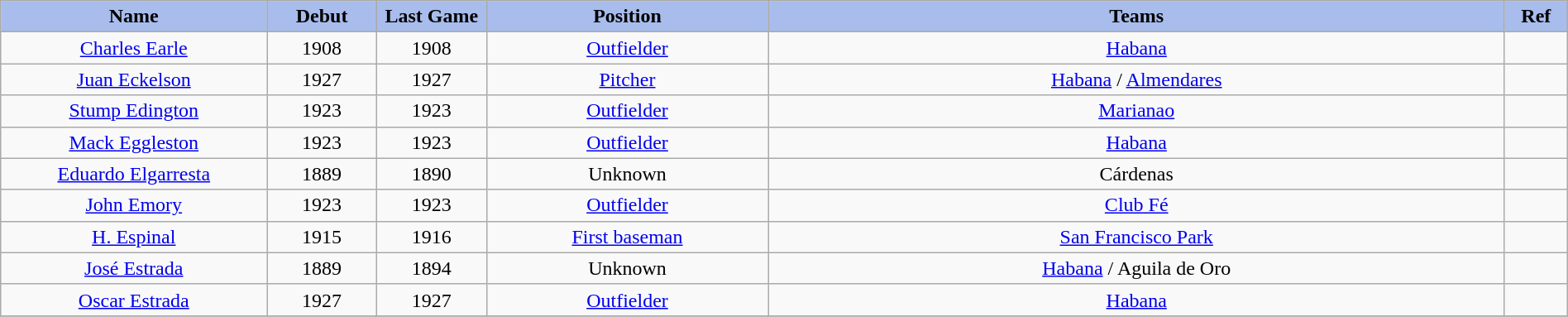<table class="wikitable" style="width: 100%">
<tr>
<th style="background:#a8bdec; width:17%;">Name</th>
<th style="width:7%; background:#a8bdec;">Debut</th>
<th style="width:7%; background:#a8bdec;">Last Game</th>
<th style="width:18%; background:#a8bdec;">Position</th>
<th style="width:47%; background:#a8bdec;">Teams</th>
<th style="width:4%; background:#a8bdec;">Ref</th>
</tr>
<tr align=center>
<td><a href='#'>Charles Earle</a></td>
<td>1908</td>
<td>1908</td>
<td><a href='#'>Outfielder</a></td>
<td><a href='#'>Habana</a></td>
<td></td>
</tr>
<tr align=center>
<td><a href='#'>Juan Eckelson</a></td>
<td>1927</td>
<td>1927</td>
<td><a href='#'>Pitcher</a></td>
<td><a href='#'>Habana</a> / <a href='#'>Almendares</a></td>
<td></td>
</tr>
<tr align=center>
<td><a href='#'>Stump Edington</a></td>
<td>1923</td>
<td>1923</td>
<td><a href='#'>Outfielder</a></td>
<td><a href='#'>Marianao</a></td>
<td></td>
</tr>
<tr align=center>
<td><a href='#'>Mack Eggleston</a></td>
<td>1923</td>
<td>1923</td>
<td><a href='#'>Outfielder</a></td>
<td><a href='#'>Habana</a></td>
<td></td>
</tr>
<tr align=center>
<td><a href='#'>Eduardo Elgarresta</a></td>
<td>1889</td>
<td>1890</td>
<td>Unknown</td>
<td>Cárdenas</td>
<td></td>
</tr>
<tr align=center>
<td><a href='#'>John Emory</a></td>
<td>1923</td>
<td>1923</td>
<td><a href='#'>Outfielder</a></td>
<td><a href='#'>Club Fé</a></td>
<td></td>
</tr>
<tr align=center>
<td><a href='#'>H. Espinal</a></td>
<td>1915</td>
<td>1916</td>
<td><a href='#'>First baseman</a></td>
<td><a href='#'>San Francisco Park</a></td>
<td></td>
</tr>
<tr align=center>
<td><a href='#'>José Estrada</a></td>
<td>1889</td>
<td>1894</td>
<td>Unknown</td>
<td><a href='#'>Habana</a> / Aguila de Oro</td>
<td></td>
</tr>
<tr align=center>
<td><a href='#'>Oscar Estrada</a></td>
<td>1927</td>
<td>1927</td>
<td><a href='#'>Outfielder</a></td>
<td><a href='#'>Habana</a></td>
<td></td>
</tr>
<tr align=center>
</tr>
</table>
